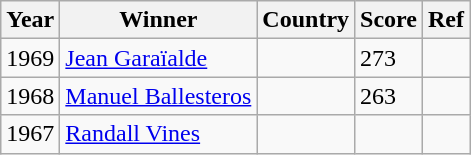<table class=wikitable>
<tr>
<th>Year</th>
<th>Winner</th>
<th>Country</th>
<th>Score</th>
<th>Ref</th>
</tr>
<tr>
<td>1969</td>
<td><a href='#'>Jean Garaïalde</a></td>
<td></td>
<td>273</td>
<td></td>
</tr>
<tr>
<td>1968</td>
<td><a href='#'>Manuel Ballesteros</a></td>
<td></td>
<td>263</td>
<td></td>
</tr>
<tr>
<td>1967</td>
<td><a href='#'>Randall Vines</a></td>
<td></td>
<td></td>
<td></td>
</tr>
</table>
